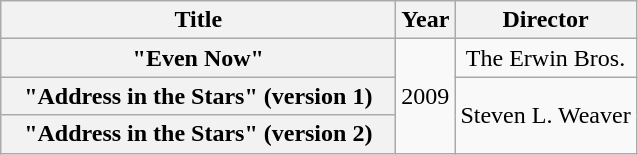<table class="wikitable plainrowheaders" style="text-align:center;">
<tr>
<th scope="col" style="width:16em;">Title</th>
<th scope="col">Year</th>
<th scope="col">Director</th>
</tr>
<tr>
<th scope="row">"Even Now"</th>
<td rowspan="3">2009</td>
<td>The Erwin Bros.</td>
</tr>
<tr>
<th scope="row">"Address in the Stars" (version 1)</th>
<td rowspan="2">Steven L. Weaver</td>
</tr>
<tr>
<th scope="row">"Address in the Stars" (version 2)</th>
</tr>
</table>
